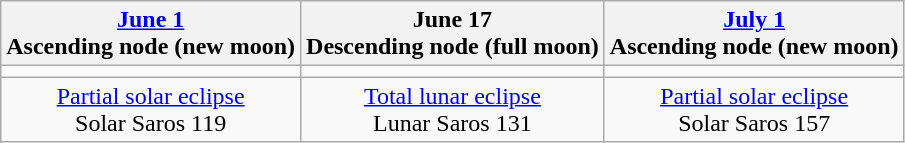<table class="wikitable">
<tr>
<th><a href='#'>June 1</a><br>Ascending node (new moon)<br></th>
<th>June 17<br>Descending node (full moon)<br></th>
<th><a href='#'>July 1</a><br>Ascending node (new moon)<br></th>
</tr>
<tr>
<td></td>
<td></td>
<td></td>
</tr>
<tr align=center>
<td><a href='#'>Partial solar eclipse</a><br>Solar Saros 119</td>
<td><a href='#'>Total lunar eclipse</a><br>Lunar Saros 131</td>
<td><a href='#'>Partial solar eclipse</a><br>Solar Saros 157</td>
</tr>
</table>
